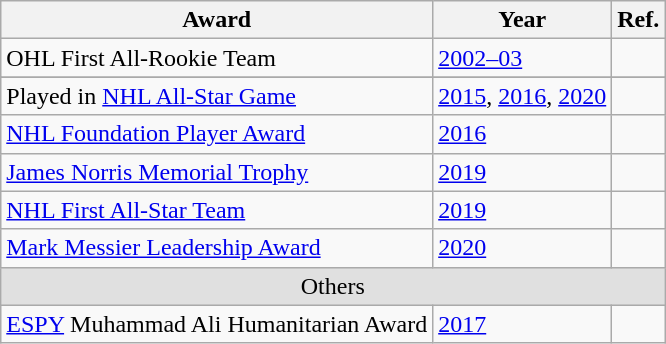<table class="wikitable">
<tr>
<th scope="col">Award</th>
<th scope="col">Year</th>
<th scope="col">Ref.</th>
</tr>
<tr>
<td>OHL First All-Rookie Team</td>
<td><a href='#'>2002–03</a></td>
<td></td>
</tr>
<tr>
</tr>
<tr>
<td>Played in <a href='#'>NHL All-Star Game</a></td>
<td><a href='#'>2015</a>, <a href='#'>2016</a>, <a href='#'>2020</a></td>
<td></td>
</tr>
<tr>
<td><a href='#'>NHL Foundation Player Award</a></td>
<td><a href='#'>2016</a></td>
<td></td>
</tr>
<tr>
<td><a href='#'>James Norris Memorial Trophy</a></td>
<td><a href='#'>2019</a></td>
<td></td>
</tr>
<tr>
<td><a href='#'>NHL First All-Star Team</a></td>
<td><a href='#'>2019</a></td>
<td></td>
</tr>
<tr>
<td><a href='#'>Mark Messier Leadership Award</a></td>
<td><a href='#'>2020</a></td>
<td></td>
</tr>
<tr ALIGN="center" bgcolor="#e0e0e0">
<td colspan="3">Others</td>
</tr>
<tr>
<td><a href='#'>ESPY</a> Muhammad Ali Humanitarian Award</td>
<td><a href='#'>2017</a></td>
<td></td>
</tr>
</table>
